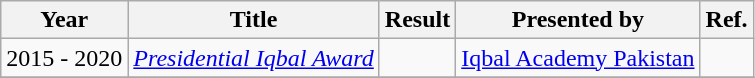<table class="wikitable">
<tr>
<th>Year</th>
<th>Title</th>
<th>Result</th>
<th>Presented by</th>
<th><abbr>Ref.</abbr></th>
</tr>
<tr>
<td>2015 - 2020</td>
<td><em><a href='#'>Presidential Iqbal Award</a></em></td>
<td></td>
<td><a href='#'>Iqbal Academy Pakistan</a></td>
<td></td>
</tr>
<tr>
</tr>
</table>
